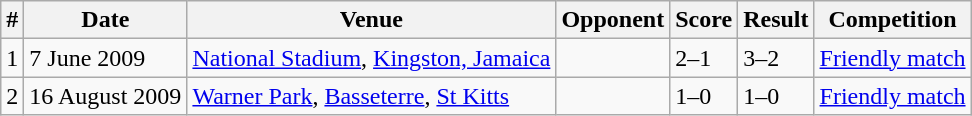<table class="wikitable">
<tr>
<th>#</th>
<th>Date</th>
<th>Venue</th>
<th>Opponent</th>
<th>Score</th>
<th>Result</th>
<th>Competition</th>
</tr>
<tr>
<td>1</td>
<td>7 June 2009</td>
<td><a href='#'>National Stadium</a>, <a href='#'>Kingston, Jamaica</a></td>
<td></td>
<td>2–1</td>
<td>3–2</td>
<td><a href='#'>Friendly match</a></td>
</tr>
<tr>
<td>2</td>
<td>16 August 2009</td>
<td><a href='#'>Warner Park</a>, <a href='#'>Basseterre</a>, <a href='#'>St Kitts</a></td>
<td></td>
<td>1–0</td>
<td>1–0</td>
<td><a href='#'>Friendly match</a></td>
</tr>
</table>
